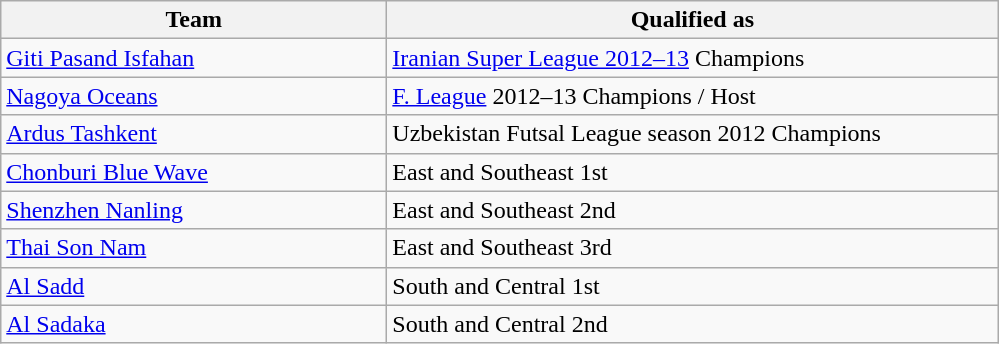<table class="wikitable">
<tr>
<th width=250>Team</th>
<th width=400>Qualified as</th>
</tr>
<tr>
<td> <a href='#'>Giti Pasand Isfahan</a></td>
<td><a href='#'>Iranian Super League 2012–13</a> Champions</td>
</tr>
<tr>
<td> <a href='#'>Nagoya Oceans</a></td>
<td><a href='#'>F. League</a> 2012–13 Champions / Host</td>
</tr>
<tr>
<td> <a href='#'>Ardus Tashkent</a></td>
<td>Uzbekistan Futsal League season 2012 Champions</td>
</tr>
<tr>
<td> <a href='#'>Chonburi Blue Wave</a></td>
<td>East and Southeast 1st</td>
</tr>
<tr>
<td> <a href='#'>Shenzhen Nanling</a></td>
<td>East and Southeast 2nd</td>
</tr>
<tr>
<td> <a href='#'>Thai Son Nam</a></td>
<td>East and Southeast 3rd</td>
</tr>
<tr>
<td> <a href='#'>Al Sadd</a></td>
<td>South and Central 1st</td>
</tr>
<tr>
<td> <a href='#'>Al Sadaka</a></td>
<td>South and Central 2nd</td>
</tr>
</table>
